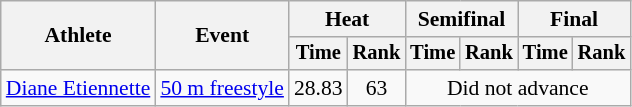<table class=wikitable style="font-size:90%">
<tr>
<th rowspan="2">Athlete</th>
<th rowspan="2">Event</th>
<th colspan="2">Heat</th>
<th colspan="2">Semifinal</th>
<th colspan="2">Final</th>
</tr>
<tr style="font-size:95%">
<th>Time</th>
<th>Rank</th>
<th>Time</th>
<th>Rank</th>
<th>Time</th>
<th>Rank</th>
</tr>
<tr align=center>
<td align=left><a href='#'>Diane Etiennette</a></td>
<td align=left><a href='#'>50 m freestyle</a></td>
<td>28.83</td>
<td>63</td>
<td colspan=4>Did not advance</td>
</tr>
</table>
